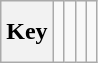<table class="wikitable" style="height:2.6em">
<tr>
<th>Key</th>
<td> </td>
<td></td>
<td></td>
<td></td>
</tr>
</table>
